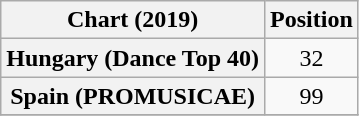<table class="wikitable plainrowheaders" style="text-align:center">
<tr>
<th scope="col">Chart (2019)</th>
<th scope="col">Position</th>
</tr>
<tr>
<th scope="row">Hungary (Dance Top 40)</th>
<td>32</td>
</tr>
<tr>
<th scope="row">Spain (PROMUSICAE)</th>
<td>99</td>
</tr>
<tr>
</tr>
</table>
